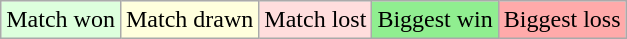<table class="wikitable">
<tr>
<td bgcolor="#ddffdd">Match won</td>
<td bgcolor="#ffffdd">Match drawn</td>
<td bgcolor="#ffdddd">Match lost</td>
<td bgcolor="#90EE90">Biggest win</td>
<td bgcolor="#FFAAAA">Biggest loss</td>
</tr>
</table>
